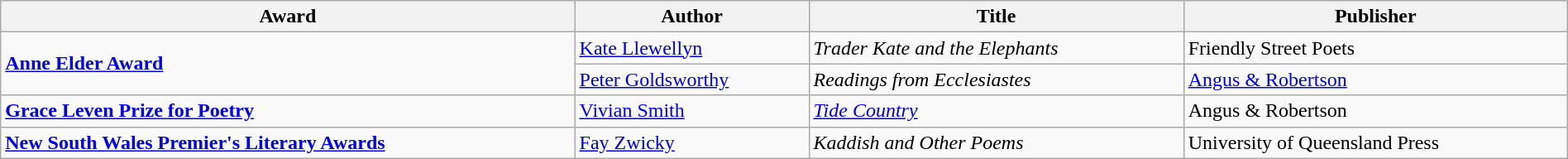<table class="wikitable" width=100%>
<tr>
<th>Award</th>
<th>Author</th>
<th>Title</th>
<th>Publisher</th>
</tr>
<tr>
<td rowspan=2><strong><a href='#'>Anne Elder Award</a></strong></td>
<td><a href='#'>Kate Llewellyn</a></td>
<td><em>Trader Kate and the Elephants</em></td>
<td>Friendly Street Poets</td>
</tr>
<tr>
<td><a href='#'>Peter Goldsworthy</a></td>
<td><em>Readings from Ecclesiastes</em></td>
<td><a href='#'>Angus & Robertson</a></td>
</tr>
<tr>
<td><strong><a href='#'>Grace Leven Prize for Poetry</a></strong></td>
<td><a href='#'>Vivian Smith</a></td>
<td><em><a href='#'>Tide Country</a></em></td>
<td>Angus & Robertson</td>
</tr>
<tr>
<td><strong><a href='#'>New South Wales Premier's Literary Awards</a></strong></td>
<td><a href='#'>Fay Zwicky</a></td>
<td><em>Kaddish and Other Poems</em></td>
<td>University of Queensland Press</td>
</tr>
</table>
